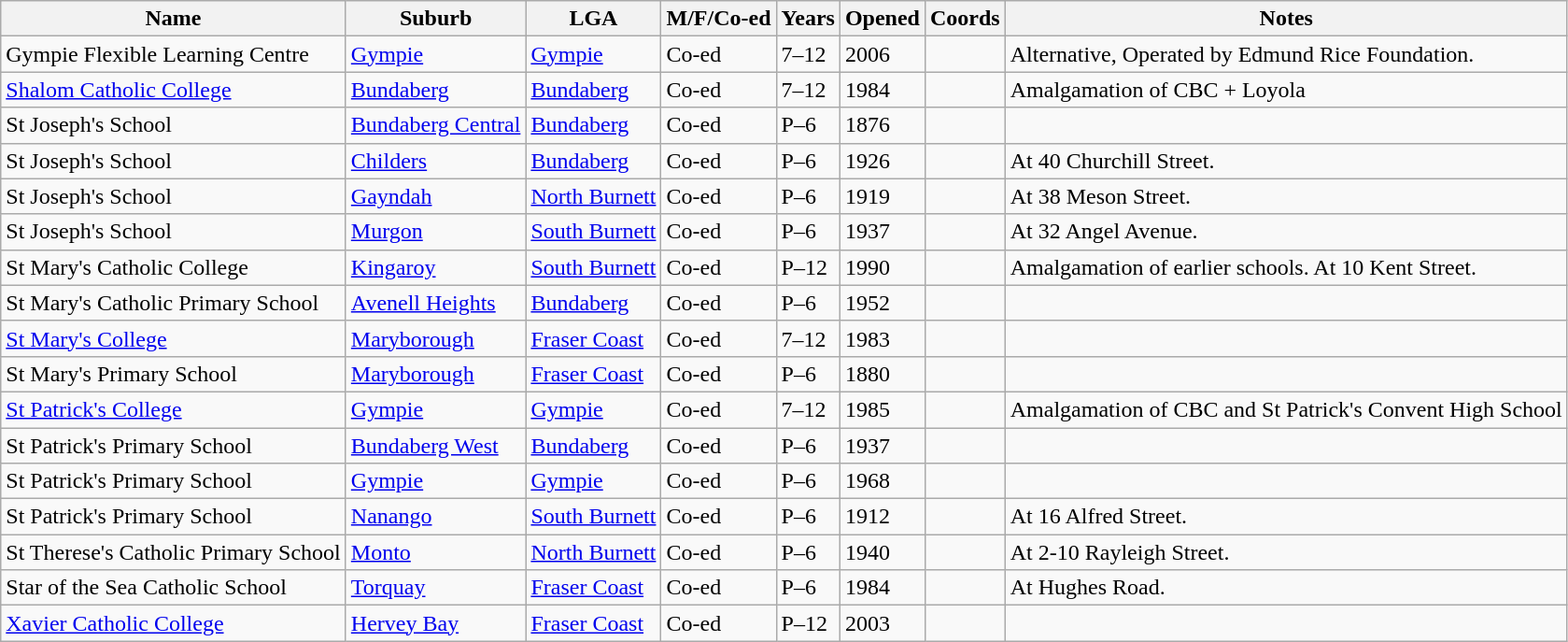<table class="wikitable sortable">
<tr>
<th>Name</th>
<th>Suburb</th>
<th>LGA</th>
<th>M/F/Co-ed</th>
<th>Years</th>
<th>Opened</th>
<th>Coords</th>
<th>Notes</th>
</tr>
<tr>
<td>Gympie Flexible Learning Centre</td>
<td><a href='#'>Gympie</a></td>
<td><a href='#'>Gympie</a></td>
<td>Co-ed</td>
<td>7–12</td>
<td>2006</td>
<td></td>
<td>Alternative, Operated by Edmund Rice Foundation.</td>
</tr>
<tr>
<td><a href='#'>Shalom Catholic College</a></td>
<td><a href='#'>Bundaberg</a></td>
<td><a href='#'>Bundaberg</a></td>
<td>Co-ed</td>
<td>7–12</td>
<td>1984</td>
<td></td>
<td>Amalgamation of CBC + Loyola</td>
</tr>
<tr>
<td>St Joseph's School</td>
<td><a href='#'>Bundaberg Central</a></td>
<td><a href='#'>Bundaberg</a></td>
<td>Co-ed</td>
<td>P–6</td>
<td>1876</td>
<td></td>
<td></td>
</tr>
<tr>
<td>St Joseph's School</td>
<td><a href='#'>Childers</a></td>
<td><a href='#'>Bundaberg</a></td>
<td>Co-ed</td>
<td>P–6</td>
<td>1926</td>
<td></td>
<td>At 40 Churchill Street.</td>
</tr>
<tr>
<td>St Joseph's School</td>
<td><a href='#'>Gayndah</a></td>
<td><a href='#'>North Burnett</a></td>
<td>Co-ed</td>
<td>P–6</td>
<td>1919</td>
<td></td>
<td>At 38 Meson Street.</td>
</tr>
<tr>
<td>St Joseph's School</td>
<td><a href='#'>Murgon</a></td>
<td><a href='#'>South Burnett</a></td>
<td>Co-ed</td>
<td>P–6</td>
<td>1937</td>
<td></td>
<td>At 32 Angel Avenue.</td>
</tr>
<tr>
<td>St Mary's Catholic College</td>
<td><a href='#'>Kingaroy</a></td>
<td><a href='#'>South Burnett</a></td>
<td>Co-ed</td>
<td>P–12</td>
<td>1990</td>
<td></td>
<td>Amalgamation of earlier schools. At 10 Kent Street.</td>
</tr>
<tr>
<td>St Mary's Catholic Primary School</td>
<td><a href='#'>Avenell Heights</a></td>
<td><a href='#'>Bundaberg</a></td>
<td>Co-ed</td>
<td>P–6</td>
<td>1952</td>
<td></td>
<td></td>
</tr>
<tr>
<td><a href='#'>St Mary's College</a></td>
<td><a href='#'>Maryborough</a></td>
<td><a href='#'>Fraser Coast</a></td>
<td>Co-ed</td>
<td>7–12</td>
<td>1983</td>
<td></td>
<td></td>
</tr>
<tr>
<td>St Mary's Primary School</td>
<td><a href='#'>Maryborough</a></td>
<td><a href='#'>Fraser Coast</a></td>
<td>Co-ed</td>
<td>P–6</td>
<td>1880</td>
<td></td>
<td></td>
</tr>
<tr>
<td><a href='#'>St Patrick's College</a></td>
<td><a href='#'>Gympie</a></td>
<td><a href='#'>Gympie</a></td>
<td>Co-ed</td>
<td>7–12</td>
<td>1985</td>
<td></td>
<td>Amalgamation of CBC and St Patrick's Convent High School</td>
</tr>
<tr>
<td>St Patrick's Primary School</td>
<td><a href='#'>Bundaberg West</a></td>
<td><a href='#'>Bundaberg</a></td>
<td>Co-ed</td>
<td>P–6</td>
<td>1937</td>
<td></td>
<td></td>
</tr>
<tr>
<td>St Patrick's Primary School</td>
<td><a href='#'>Gympie</a></td>
<td><a href='#'>Gympie</a></td>
<td>Co-ed</td>
<td>P–6</td>
<td>1968</td>
<td></td>
<td></td>
</tr>
<tr>
<td>St Patrick's Primary School</td>
<td><a href='#'>Nanango</a></td>
<td><a href='#'>South Burnett</a></td>
<td>Co-ed</td>
<td>P–6</td>
<td>1912</td>
<td></td>
<td>At 16 Alfred Street.</td>
</tr>
<tr>
<td>St Therese's Catholic Primary School</td>
<td><a href='#'>Monto</a></td>
<td><a href='#'>North Burnett</a></td>
<td>Co-ed</td>
<td>P–6</td>
<td>1940</td>
<td></td>
<td>At 2-10 Rayleigh Street.</td>
</tr>
<tr>
<td>Star of the Sea Catholic School</td>
<td><a href='#'>Torquay</a></td>
<td><a href='#'>Fraser Coast</a></td>
<td>Co-ed</td>
<td>P–6</td>
<td>1984</td>
<td></td>
<td>At Hughes Road.</td>
</tr>
<tr>
<td><a href='#'>Xavier Catholic College</a></td>
<td><a href='#'>Hervey Bay</a></td>
<td><a href='#'>Fraser Coast</a></td>
<td>Co-ed</td>
<td>P–12</td>
<td>2003</td>
<td></td>
<td></td>
</tr>
</table>
